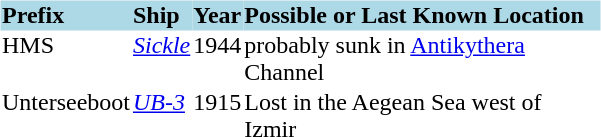<table class="collapsible collapsed" style="text-align: left; margin-bottom: 0;">
<tr>
<th style="width:400px;"><strong></strong></th>
</tr>
<tr>
<td><br><table class="sortable" style="margin-bottom: 0;" cellpadding="1" cellspacing="0">
<tr>
<th style="background:#ADD8E6;"><strong>Prefix</strong></th>
<th style="background:#ADD8E6;"><strong>Ship</strong></th>
<th style="background:#ADD8E6;"><strong>Year</strong></th>
<th style="background:#ADD8E6;" class="unsortable">Possible or Last Known Location</th>
</tr>
<tr style="vertical-align:top">
<td>HMS</td>
<td><a href='#'><em>Sickle</em></a></td>
<td style="text-align:center;">1944</td>
<td>probably sunk in <a href='#'>Antikythera</a> Channel</td>
</tr>
<tr style="vertical-align:top">
<td>Unterseeboot</td>
<td><a href='#'><em>UB-3</em></a></td>
<td style="text-align:center;">1915</td>
<td>Lost in the Aegean Sea west of Izmir</td>
</tr>
</table>
</td>
</tr>
</table>
